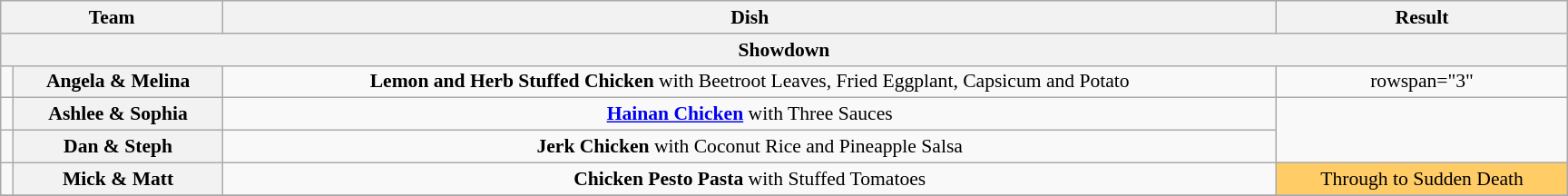<table class="wikitable plainrowheaders" style="margin:1em auto; text-align:center; font-size:90%; width:80em;">
<tr>
<th colspan="2">Team</th>
<th>Dish</th>
<th>Result</th>
</tr>
<tr>
<th colspan="4" >Showdown</th>
</tr>
<tr>
<td></td>
<th>Angela & Melina</th>
<td><strong>Lemon and Herb Stuffed Chicken</strong> with Beetroot Leaves, Fried Eggplant, Capsicum and Potato</td>
<td>rowspan="3" </td>
</tr>
<tr>
<td></td>
<th>Ashlee & Sophia</th>
<td><strong><a href='#'>Hainan Chicken</a></strong> with Three Sauces</td>
</tr>
<tr>
<td></td>
<th>Dan & Steph</th>
<td><strong>Jerk Chicken</strong> with Coconut Rice and Pineapple Salsa</td>
</tr>
<tr>
<td></td>
<th>Mick & Matt</th>
<td><strong>Chicken Pesto Pasta</strong> with Stuffed Tomatoes</td>
<td style="background:#FFCC66;">Through to Sudden Death</td>
</tr>
<tr>
</tr>
</table>
